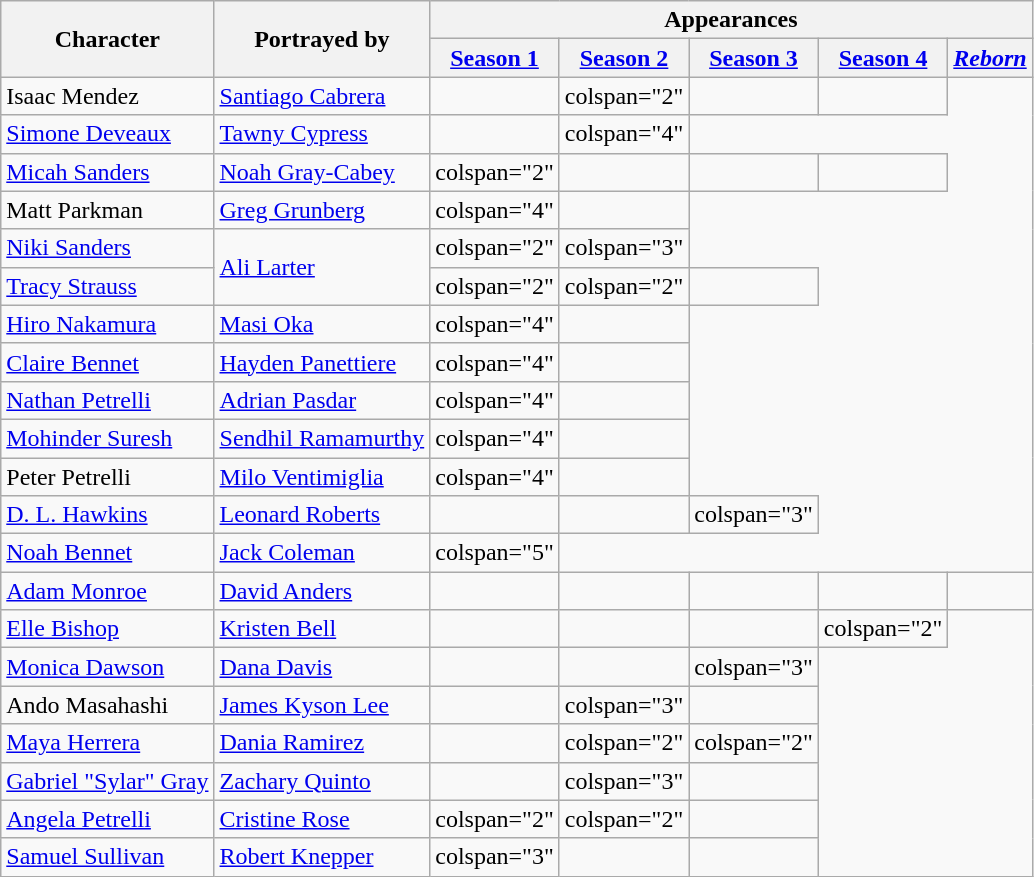<table class="wikitable">
<tr>
<th rowspan=2>Character</th>
<th rowspan="2">Portrayed by</th>
<th colspan="5">Appearances</th>
</tr>
<tr>
<th><a href='#'>Season 1</a></th>
<th><a href='#'>Season 2</a></th>
<th><a href='#'>Season 3</a></th>
<th><a href='#'>Season 4</a></th>
<th><a href='#'><em>Reborn</em></a></th>
</tr>
<tr>
<td>Isaac Mendez</td>
<td><a href='#'>Santiago Cabrera</a></td>
<td></td>
<td>colspan="2" </td>
<td></td>
<td></td>
</tr>
<tr>
<td><a href='#'>Simone Deveaux</a></td>
<td><a href='#'>Tawny Cypress</a></td>
<td></td>
<td>colspan="4" </td>
</tr>
<tr>
<td><a href='#'>Micah Sanders</a></td>
<td><a href='#'>Noah Gray-Cabey</a></td>
<td>colspan="2" </td>
<td></td>
<td></td>
<td></td>
</tr>
<tr>
<td>Matt Parkman</td>
<td><a href='#'>Greg Grunberg</a></td>
<td>colspan="4" </td>
<td></td>
</tr>
<tr>
<td><a href='#'>Niki Sanders</a></td>
<td rowspan="2"><a href='#'>Ali Larter</a></td>
<td>colspan="2" </td>
<td>colspan="3" </td>
</tr>
<tr>
<td><a href='#'>Tracy Strauss</a></td>
<td>colspan="2" </td>
<td>colspan="2" </td>
<td></td>
</tr>
<tr>
<td><a href='#'>Hiro Nakamura</a></td>
<td><a href='#'>Masi Oka</a></td>
<td>colspan="4" </td>
<td></td>
</tr>
<tr>
<td><a href='#'>Claire Bennet</a></td>
<td><a href='#'>Hayden Panettiere</a></td>
<td>colspan="4" </td>
<td></td>
</tr>
<tr>
<td><a href='#'>Nathan Petrelli</a></td>
<td><a href='#'>Adrian Pasdar</a></td>
<td>colspan="4" </td>
<td></td>
</tr>
<tr>
<td><a href='#'>Mohinder Suresh</a></td>
<td><a href='#'>Sendhil Ramamurthy</a></td>
<td>colspan="4" </td>
<td></td>
</tr>
<tr>
<td>Peter Petrelli</td>
<td><a href='#'>Milo Ventimiglia</a></td>
<td>colspan="4" </td>
<td></td>
</tr>
<tr>
<td><a href='#'>D. L. Hawkins</a></td>
<td><a href='#'>Leonard Roberts</a></td>
<td></td>
<td></td>
<td>colspan="3" </td>
</tr>
<tr>
<td><a href='#'>Noah Bennet</a></td>
<td><a href='#'>Jack Coleman</a></td>
<td>colspan="5" </td>
</tr>
<tr>
<td><a href='#'>Adam Monroe</a></td>
<td><a href='#'>David Anders</a></td>
<td></td>
<td></td>
<td></td>
<td></td>
<td></td>
</tr>
<tr>
<td><a href='#'>Elle Bishop</a></td>
<td><a href='#'>Kristen Bell</a></td>
<td></td>
<td></td>
<td></td>
<td>colspan="2" </td>
</tr>
<tr>
<td><a href='#'>Monica Dawson</a></td>
<td><a href='#'>Dana Davis</a></td>
<td></td>
<td></td>
<td>colspan="3" </td>
</tr>
<tr>
<td>Ando Masahashi</td>
<td><a href='#'>James Kyson Lee</a></td>
<td></td>
<td>colspan="3" </td>
<td></td>
</tr>
<tr>
<td><a href='#'>Maya Herrera</a></td>
<td><a href='#'>Dania Ramirez</a></td>
<td></td>
<td>colspan="2" </td>
<td>colspan="2" </td>
</tr>
<tr>
<td><a href='#'>Gabriel "Sylar" Gray</a></td>
<td><a href='#'>Zachary Quinto</a></td>
<td></td>
<td>colspan="3" </td>
<td></td>
</tr>
<tr>
<td><a href='#'>Angela Petrelli</a></td>
<td><a href='#'>Cristine Rose</a></td>
<td>colspan="2" </td>
<td>colspan="2" </td>
<td></td>
</tr>
<tr>
<td><a href='#'>Samuel Sullivan</a></td>
<td><a href='#'>Robert Knepper</a></td>
<td>colspan="3" </td>
<td></td>
<td></td>
</tr>
</table>
